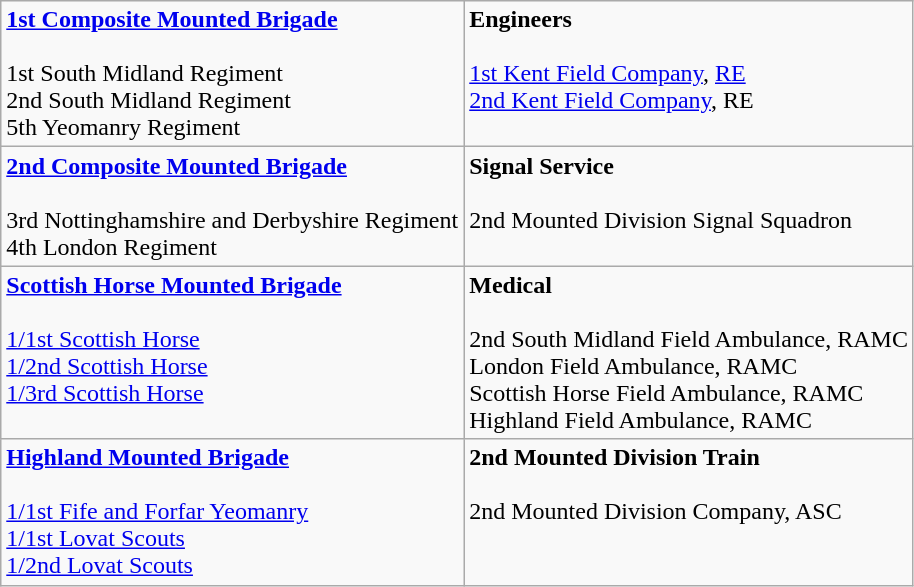<table class="wikitable" border="1">
<tr>
<td valign=top><strong><a href='#'>1st Composite Mounted Brigade</a></strong><br><br>1st South Midland Regiment<br>
2nd South Midland Regiment<br>
5th Yeomanry Regiment</td>
<td valign=top><strong>Engineers</strong><br><br><a href='#'>1st Kent Field Company</a>, <a href='#'>RE</a><br>
<a href='#'>2nd Kent Field Company</a>, RE</td>
</tr>
<tr>
<td valign=top><strong><a href='#'>2nd Composite Mounted Brigade</a></strong><br><br>3rd Nottinghamshire and Derbyshire Regiment<br>
4th London Regiment</td>
<td valign=top><strong>Signal Service</strong><br><br>2nd Mounted Division Signal Squadron</td>
</tr>
<tr>
<td valign=top><strong><a href='#'>Scottish Horse Mounted Brigade</a></strong><br><br><a href='#'>1/1st Scottish Horse</a><br>
<a href='#'>1/2nd Scottish Horse</a><br>
<a href='#'>1/3rd Scottish Horse</a></td>
<td valign=top><strong>Medical</strong><br><br>2nd South Midland Field Ambulance, RAMC<br>
London Field Ambulance, RAMC<br>
Scottish Horse Field Ambulance, RAMC<br>
Highland Field Ambulance, RAMC</td>
</tr>
<tr>
<td valign=top><strong><a href='#'>Highland Mounted Brigade</a></strong><br><br><a href='#'>1/1st Fife and Forfar Yeomanry</a><br>
<a href='#'>1/1st Lovat Scouts</a><br>
<a href='#'>1/2nd Lovat Scouts</a></td>
<td valign=top><strong>2nd Mounted Division Train</strong><br><br>2nd Mounted Division Company, ASC</td>
</tr>
</table>
